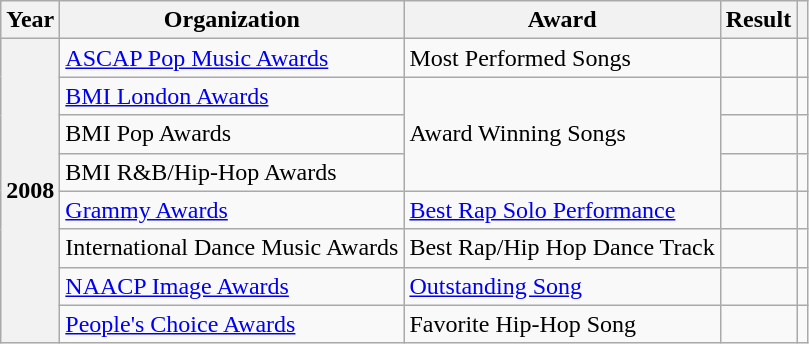<table class="wikitable sortable plainrowheaders">
<tr>
<th scope="col">Year</th>
<th scope="col">Organization</th>
<th scope="col">Award</th>
<th scope="col">Result</th>
<th scope="col" class="unsortable"></th>
</tr>
<tr>
<th scope="row" rowspan="8">2008</th>
<td><a href='#'>ASCAP Pop Music Awards</a></td>
<td>Most Performed Songs</td>
<td></td>
<td style="text-align:center;"></td>
</tr>
<tr>
<td><a href='#'>BMI London Awards</a></td>
<td rowspan="3">Award Winning Songs</td>
<td></td>
<td style="text-align:center;"></td>
</tr>
<tr>
<td>BMI Pop Awards</td>
<td></td>
<td style="text-align:center;"></td>
</tr>
<tr>
<td>BMI R&B/Hip-Hop Awards</td>
<td></td>
<td style="text-align:center;"></td>
</tr>
<tr>
<td><a href='#'>Grammy Awards</a></td>
<td><a href='#'>Best Rap Solo Performance</a></td>
<td></td>
<td style="text-align:center;"></td>
</tr>
<tr>
<td>International Dance Music Awards</td>
<td>Best Rap/Hip Hop Dance Track</td>
<td></td>
<td style="text-align:center;"></td>
</tr>
<tr>
<td><a href='#'>NAACP Image Awards</a></td>
<td><a href='#'>Outstanding Song</a></td>
<td></td>
<td style="text-align:center;"></td>
</tr>
<tr>
<td><a href='#'>People's Choice Awards</a></td>
<td>Favorite Hip-Hop Song</td>
<td></td>
<td align="center"></td>
</tr>
</table>
